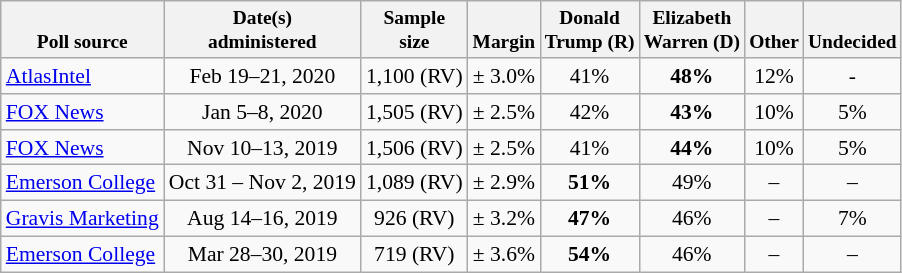<table class="wikitable" style="font-size:90%;text-align:center;">
<tr valign=bottom style="font-size:90%;">
<th>Poll source</th>
<th>Date(s)<br>administered</th>
<th>Sample<br>size</th>
<th>Margin<br></th>
<th>Donald<br>Trump (R)</th>
<th>Elizabeth<br>Warren (D)</th>
<th>Other</th>
<th>Undecided</th>
</tr>
<tr>
<td style="text-align:left;"><a href='#'>AtlasIntel</a></td>
<td>Feb 19–21, 2020</td>
<td>1,100 (RV)</td>
<td>± 3.0%</td>
<td>41%</td>
<td><strong>48%</strong></td>
<td>12%</td>
<td>-</td>
</tr>
<tr>
<td style="text-align:left;"><a href='#'>FOX News</a></td>
<td>Jan 5–8, 2020</td>
<td>1,505 (RV)</td>
<td>± 2.5%</td>
<td>42%</td>
<td><strong>43%</strong></td>
<td>10%</td>
<td>5%</td>
</tr>
<tr>
<td style="text-align:left;"><a href='#'>FOX News</a></td>
<td>Nov 10–13, 2019</td>
<td>1,506 (RV)</td>
<td>± 2.5%</td>
<td>41%</td>
<td><strong>44%</strong></td>
<td>10%</td>
<td>5%</td>
</tr>
<tr>
<td style="text-align:left;"><a href='#'>Emerson College</a></td>
<td>Oct 31 – Nov 2, 2019</td>
<td>1,089 (RV)</td>
<td>± 2.9%</td>
<td><strong>51%</strong></td>
<td>49%</td>
<td>–</td>
<td>–</td>
</tr>
<tr>
<td style="text-align:left;"><a href='#'>Gravis Marketing</a></td>
<td>Aug 14–16, 2019</td>
<td>926 (RV)</td>
<td>± 3.2%</td>
<td><strong>47%</strong></td>
<td>46%</td>
<td>–</td>
<td>7%</td>
</tr>
<tr>
<td style="text-align:left;"><a href='#'>Emerson College</a></td>
<td>Mar 28–30, 2019</td>
<td>719 (RV)</td>
<td>± 3.6%</td>
<td><strong>54%</strong></td>
<td>46%</td>
<td>–</td>
<td>–</td>
</tr>
</table>
